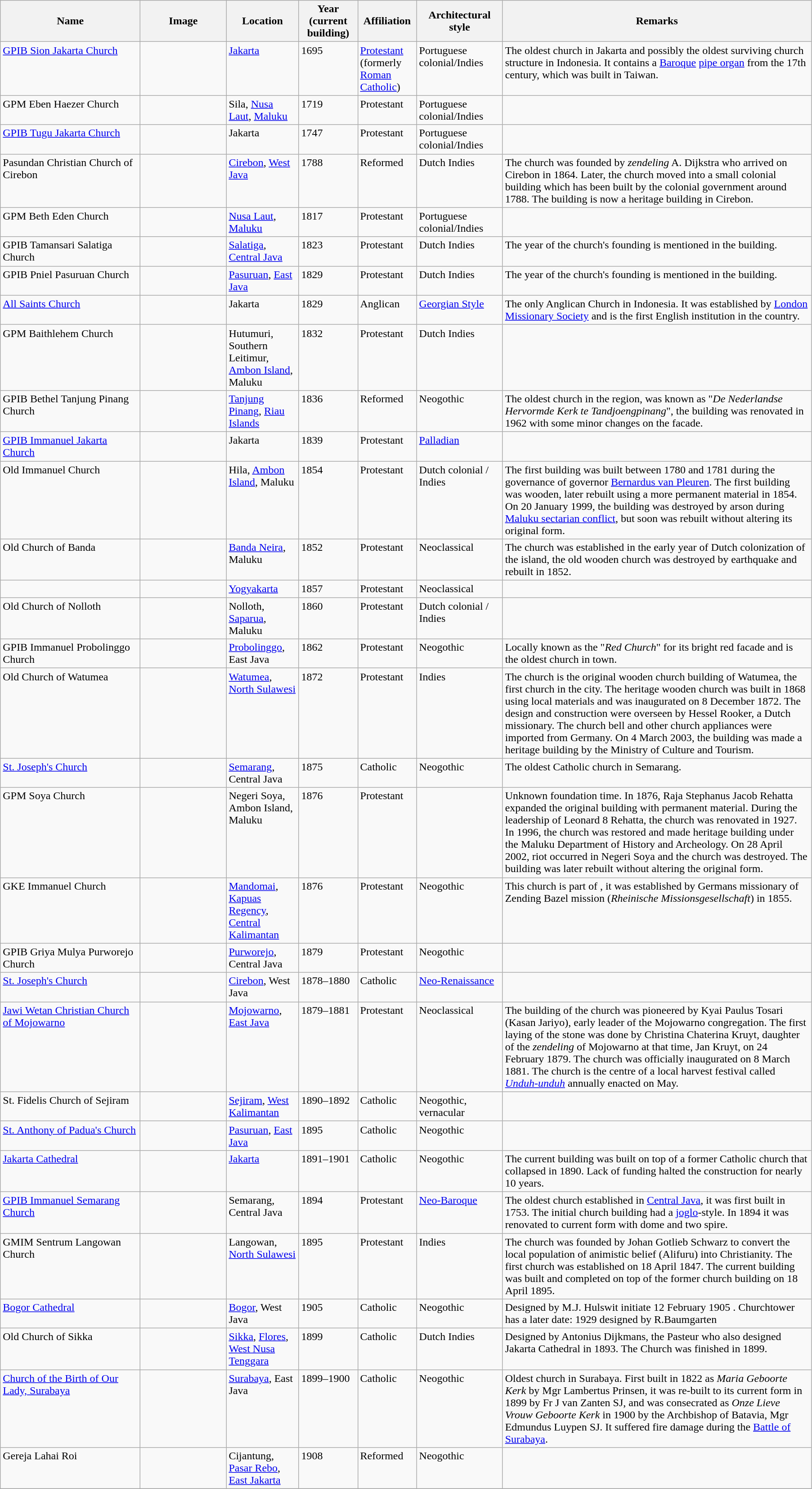<table class="wikitable sortable">
<tr>
<th align=left width=200px>Name</th>
<th align=center width=120px class=unsortable>Image</th>
<th align=left width=100px>Location</th>
<th align=left width=080px>Year (current building)</th>
<th align=left width=080px>Affiliation</th>
<th align=left width=120px>Architectural style</th>
<th align=left width=450px class=unsortable>Remarks</th>
</tr>
<tr valign=top>
<td><a href='#'>GPIB Sion Jakarta Church</a></td>
<td></td>
<td><a href='#'>Jakarta</a></td>
<td>1695</td>
<td><a href='#'>Protestant</a> (formerly <a href='#'>Roman Catholic</a>)</td>
<td>Portuguese colonial/Indies</td>
<td>The oldest church in Jakarta and possibly the oldest surviving church structure in Indonesia. It contains a <a href='#'>Baroque</a> <a href='#'>pipe organ</a> from the 17th century, which was built in Taiwan.</td>
</tr>
<tr valign=top>
<td>GPM Eben Haezer Church</td>
<td></td>
<td>Sila, <a href='#'>Nusa Laut</a>, <a href='#'>Maluku</a></td>
<td>1719</td>
<td>Protestant</td>
<td>Portuguese colonial/Indies</td>
<td></td>
</tr>
<tr valign=top>
<td><a href='#'>GPIB Tugu Jakarta Church</a></td>
<td></td>
<td>Jakarta</td>
<td>1747</td>
<td>Protestant</td>
<td>Portuguese colonial/Indies</td>
<td></td>
</tr>
<tr valign=top>
<td>Pasundan Christian Church of Cirebon</td>
<td></td>
<td><a href='#'>Cirebon</a>, <a href='#'>West Java</a></td>
<td>1788</td>
<td>Reformed</td>
<td>Dutch Indies</td>
<td>The church was founded by <em>zendeling</em> A. Dijkstra who arrived on Cirebon in 1864. Later, the church moved into a small colonial building which has been built by the colonial government around 1788. The building is now a heritage building in Cirebon.</td>
</tr>
<tr valign=top>
<td>GPM Beth Eden Church</td>
<td></td>
<td><a href='#'>Nusa Laut</a>, <a href='#'>Maluku</a></td>
<td>1817</td>
<td>Protestant</td>
<td>Portuguese colonial/Indies</td>
<td></td>
</tr>
<tr valign=top>
<td>GPIB Tamansari Salatiga Church</td>
<td></td>
<td><a href='#'>Salatiga</a>, <a href='#'>Central Java</a></td>
<td>1823</td>
<td>Protestant</td>
<td>Dutch Indies</td>
<td>The year of the church's founding is mentioned in the building.</td>
</tr>
<tr valign=top>
<td>GPIB Pniel Pasuruan Church</td>
<td></td>
<td><a href='#'>Pasuruan</a>, <a href='#'>East Java</a></td>
<td>1829</td>
<td>Protestant</td>
<td>Dutch Indies</td>
<td>The year of the church's founding is mentioned in the building.</td>
</tr>
<tr valign=top>
<td><a href='#'>All Saints Church</a></td>
<td></td>
<td>Jakarta</td>
<td>1829</td>
<td>Anglican</td>
<td><a href='#'>Georgian Style</a></td>
<td>The only Anglican Church in Indonesia. It was established by <a href='#'>London Missionary Society</a> and is the first English institution in the country.</td>
</tr>
<tr valign=top>
<td>GPM Baithlehem Church</td>
<td></td>
<td>Hutumuri, Southern Leitimur, <a href='#'>Ambon Island</a>, Maluku</td>
<td>1832</td>
<td>Protestant</td>
<td>Dutch Indies</td>
<td></td>
</tr>
<tr valign=top>
<td>GPIB Bethel Tanjung Pinang Church</td>
<td></td>
<td><a href='#'>Tanjung Pinang</a>, <a href='#'>Riau Islands</a></td>
<td>1836</td>
<td>Reformed</td>
<td>Neogothic</td>
<td>The oldest church in the region, was known as "<em>De Nederlandse Hervormde Kerk te Tandjoengpinang</em>", the building was renovated in 1962 with some minor changes on the facade.</td>
</tr>
<tr valign=top>
<td><a href='#'>GPIB Immanuel Jakarta Church</a></td>
<td></td>
<td>Jakarta</td>
<td>1839</td>
<td>Protestant</td>
<td><a href='#'>Palladian</a></td>
<td></td>
</tr>
<tr valign=top>
<td>Old Immanuel Church</td>
<td></td>
<td>Hila, <a href='#'>Ambon Island</a>, Maluku</td>
<td>1854</td>
<td>Protestant</td>
<td>Dutch colonial / Indies</td>
<td>The first building was built between 1780 and 1781 during the governance of governor <a href='#'>Bernardus van Pleuren</a>. The first building was wooden, later rebuilt using a more permanent material in 1854. On 20 January 1999, the building was destroyed by arson during <a href='#'>Maluku sectarian conflict</a>, but soon was rebuilt without altering its original form.</td>
</tr>
<tr valign=top>
<td>Old Church of Banda</td>
<td></td>
<td><a href='#'>Banda Neira</a>, Maluku</td>
<td>1852</td>
<td>Protestant</td>
<td>Neoclassical</td>
<td>The church was established in the early year of Dutch colonization of the island, the old wooden church was destroyed by earthquake and rebuilt in 1852.</td>
</tr>
<tr valign=top>
<td></td>
<td></td>
<td><a href='#'>Yogyakarta</a></td>
<td>1857</td>
<td>Protestant</td>
<td>Neoclassical</td>
<td></td>
</tr>
<tr valign=top>
<td>Old Church of Nolloth</td>
<td></td>
<td>Nolloth, <a href='#'>Saparua</a>, Maluku</td>
<td>1860</td>
<td>Protestant</td>
<td>Dutch colonial / Indies</td>
<td></td>
</tr>
<tr valign=top>
<td>GPIB Immanuel Probolinggo Church</td>
<td></td>
<td><a href='#'>Probolinggo</a>, East Java</td>
<td>1862</td>
<td>Protestant</td>
<td>Neogothic</td>
<td>Locally known as the "<em>Red Church</em>" for its bright red facade and is the oldest church in town.</td>
</tr>
<tr valign=top>
<td>Old Church of Watumea</td>
<td></td>
<td><a href='#'>Watumea</a>, <a href='#'>North Sulawesi</a></td>
<td>1872</td>
<td>Protestant</td>
<td>Indies</td>
<td>The church is the original wooden church building of Watumea, the first church in the city. The heritage wooden church was built in 1868 using local materials and was inaugurated on 8 December 1872. The design and construction were overseen by Hessel Rooker, a Dutch missionary. The church bell and other church appliances were imported from Germany. On 4 March 2003, the building was made a heritage building by the Ministry of Culture and Tourism.</td>
</tr>
<tr valign=top>
<td><a href='#'>St. Joseph's Church</a></td>
<td></td>
<td><a href='#'>Semarang</a>, Central Java</td>
<td>1875</td>
<td>Catholic</td>
<td>Neogothic</td>
<td>The oldest Catholic church in Semarang.</td>
</tr>
<tr valign=top>
<td>GPM Soya Church</td>
<td></td>
<td>Negeri Soya, Ambon Island, Maluku</td>
<td>1876</td>
<td>Protestant</td>
<td></td>
<td>Unknown foundation time. In 1876, Raja Stephanus Jacob Rehatta expanded the original building with permanent material. During the leadership of Leonard 8 Rehatta, the church was renovated in 1927. In 1996, the church was restored and made heritage building under the Maluku Department of History and Archeology. On 28 April 2002, riot occurred in Negeri Soya and the church was destroyed. The building was later rebuilt without altering the original form.</td>
</tr>
<tr valign=top>
<td>GKE Immanuel Church</td>
<td></td>
<td><a href='#'>Mandomai</a>, <a href='#'>Kapuas Regency</a>, <a href='#'>Central Kalimantan</a></td>
<td>1876</td>
<td>Protestant</td>
<td>Neogothic</td>
<td>This church is part of , it was established by Germans missionary of Zending Bazel mission (<em>Rheinische Missionsgesellschaft</em>) in 1855.</td>
</tr>
<tr valign=top>
<td>GPIB Griya Mulya Purworejo Church</td>
<td></td>
<td><a href='#'>Purworejo</a>, Central Java</td>
<td>1879</td>
<td>Protestant</td>
<td>Neogothic</td>
<td></td>
</tr>
<tr valign=top>
<td><a href='#'>St. Joseph's Church</a></td>
<td></td>
<td><a href='#'>Cirebon</a>, West Java</td>
<td>1878–1880</td>
<td>Catholic</td>
<td><a href='#'>Neo-Renaissance</a></td>
<td></td>
</tr>
<tr valign=top>
<td><a href='#'>Jawi Wetan Christian Church of Mojowarno</a></td>
<td></td>
<td><a href='#'>Mojowarno</a>, <a href='#'>East Java</a></td>
<td>1879–1881</td>
<td>Protestant</td>
<td>Neoclassical</td>
<td>The building of the church was pioneered by Kyai Paulus Tosari (Kasan Jariyo), early leader of the Mojowarno congregation. The first laying of the stone was done by Christina Chaterina Kruyt, daughter of the <em>zendeling</em> of Mojowarno at that time, Jan Kruyt, on 24 February 1879. The church was officially inaugurated on 8 March 1881. The church is the centre of a local harvest festival called <em><a href='#'>Unduh-unduh</a></em> annually enacted on May.</td>
</tr>
<tr valign=top>
<td>St. Fidelis Church of Sejiram</td>
<td></td>
<td><a href='#'>Sejiram</a>, <a href='#'>West Kalimantan</a></td>
<td>1890–1892</td>
<td>Catholic</td>
<td>Neogothic, vernacular</td>
<td></td>
</tr>
<tr valign=top>
<td><a href='#'>St. Anthony of Padua's Church</a></td>
<td></td>
<td><a href='#'>Pasuruan</a>, <a href='#'>East Java</a></td>
<td>1895</td>
<td>Catholic</td>
<td>Neogothic</td>
<td></td>
</tr>
<tr valign=top>
<td><a href='#'>Jakarta Cathedral</a></td>
<td></td>
<td><a href='#'>Jakarta</a></td>
<td>1891–1901</td>
<td>Catholic</td>
<td>Neogothic</td>
<td>The current building was built on top of a former Catholic church that collapsed in 1890. Lack of funding halted the construction for nearly 10 years.</td>
</tr>
<tr valign=top>
<td><a href='#'>GPIB Immanuel Semarang Church</a></td>
<td></td>
<td>Semarang, Central Java</td>
<td>1894</td>
<td>Protestant</td>
<td><a href='#'>Neo-Baroque</a></td>
<td>The oldest church established in <a href='#'>Central Java</a>, it was first built in 1753. The initial church building had a <a href='#'>joglo</a>-style. In 1894 it was renovated to current form with dome and two spire.</td>
</tr>
<tr valign=top>
<td>GMIM Sentrum Langowan Church</td>
<td></td>
<td>Langowan, <a href='#'>North Sulawesi</a></td>
<td>1895</td>
<td>Protestant</td>
<td>Indies</td>
<td>The church was founded by Johan Gotlieb Schwarz to convert the local population of animistic belief (Alifuru) into Christianity. The first church was established on 18 April 1847. The current building was built and completed on top of the former church building on 18 April 1895.</td>
</tr>
<tr valign=top>
<td><a href='#'>Bogor Cathedral</a></td>
<td></td>
<td><a href='#'>Bogor</a>, West Java</td>
<td>1905</td>
<td>Catholic</td>
<td>Neogothic</td>
<td>Designed by M.J. Hulswit initiate 12 February 1905 . Churchtower has a later date: 1929 designed by R.Baumgarten</td>
</tr>
<tr valign=top>
<td>Old Church of Sikka</td>
<td></td>
<td><a href='#'>Sikka</a>, <a href='#'>Flores</a>, <a href='#'>West Nusa Tenggara</a></td>
<td>1899</td>
<td>Catholic</td>
<td>Dutch Indies</td>
<td>Designed by Antonius Dijkmans, the Pasteur who also designed Jakarta Cathedral in 1893. The Church was finished in 1899.</td>
</tr>
<tr valign=top>
<td><a href='#'>Church of the Birth of Our Lady, Surabaya</a></td>
<td></td>
<td><a href='#'>Surabaya</a>, East Java</td>
<td>1899–1900</td>
<td>Catholic</td>
<td>Neogothic</td>
<td>Oldest church in Surabaya. First built in 1822 as <em>Maria Geboorte Kerk</em> by Mgr Lambertus Prinsen, it was re-built to its current form in 1899 by Fr J van Zanten SJ, and was consecrated as <em>Onze Lieve Vrouw Geboorte Kerk</em> in 1900 by the Archbishop of Batavia, Mgr Edmundus Luypen SJ. It suffered fire damage during the <a href='#'>Battle of Surabaya</a>.</td>
</tr>
<tr valign=top>
<td>Gereja Lahai Roi</td>
<td></td>
<td>Cijantung, <a href='#'>Pasar Rebo</a>, <a href='#'>East Jakarta</a></td>
<td>1908</td>
<td>Reformed</td>
<td>Neogothic</td>
<td></td>
</tr>
<tr>
</tr>
</table>
